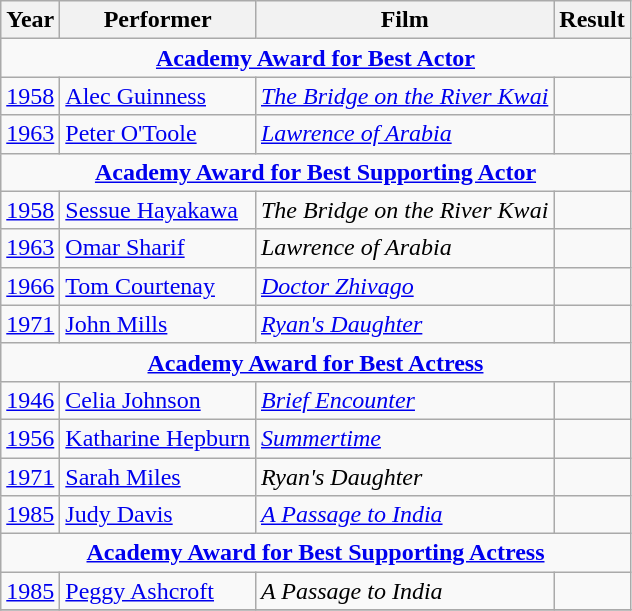<table class="wikitable">
<tr>
<th>Year</th>
<th>Performer</th>
<th>Film</th>
<th>Result</th>
</tr>
<tr>
<td colspan="4" style="text-align:center;"><strong><a href='#'>Academy Award for Best Actor</a></strong></td>
</tr>
<tr>
<td><a href='#'>1958</a></td>
<td><a href='#'>Alec Guinness</a></td>
<td><em><a href='#'>The Bridge on the River Kwai</a></em></td>
<td></td>
</tr>
<tr>
<td><a href='#'>1963</a></td>
<td><a href='#'>Peter O'Toole</a></td>
<td><em><a href='#'>Lawrence of Arabia</a></em></td>
<td></td>
</tr>
<tr>
<td colspan="4" style="text-align:center;"><strong><a href='#'>Academy Award for Best Supporting Actor</a></strong></td>
</tr>
<tr>
<td><a href='#'>1958</a></td>
<td><a href='#'>Sessue Hayakawa</a></td>
<td><em>The Bridge on the River Kwai</em></td>
<td></td>
</tr>
<tr>
<td><a href='#'>1963</a></td>
<td><a href='#'>Omar Sharif</a></td>
<td><em>Lawrence of Arabia</em></td>
<td></td>
</tr>
<tr>
<td><a href='#'>1966</a></td>
<td><a href='#'>Tom Courtenay</a></td>
<td><em><a href='#'>Doctor Zhivago</a></em></td>
<td></td>
</tr>
<tr>
<td><a href='#'>1971</a></td>
<td><a href='#'>John Mills</a></td>
<td><em><a href='#'>Ryan's Daughter</a></em></td>
<td></td>
</tr>
<tr>
<td colspan="4" style="text-align:center;"><strong><a href='#'>Academy Award for Best Actress</a></strong></td>
</tr>
<tr>
<td><a href='#'>1946</a></td>
<td><a href='#'>Celia Johnson</a></td>
<td><em><a href='#'>Brief Encounter</a></em></td>
<td></td>
</tr>
<tr>
<td><a href='#'>1956</a></td>
<td><a href='#'>Katharine Hepburn</a></td>
<td><em><a href='#'>Summertime</a></em></td>
<td></td>
</tr>
<tr>
<td><a href='#'>1971</a></td>
<td><a href='#'>Sarah Miles</a></td>
<td><em>Ryan's Daughter</em></td>
<td></td>
</tr>
<tr>
<td><a href='#'>1985</a></td>
<td><a href='#'>Judy Davis</a></td>
<td><em><a href='#'>A Passage to India</a></em></td>
<td></td>
</tr>
<tr>
<td colspan="4" style="text-align:center;"><strong><a href='#'>Academy Award for Best Supporting Actress</a></strong></td>
</tr>
<tr>
<td><a href='#'>1985</a></td>
<td><a href='#'>Peggy Ashcroft</a></td>
<td><em>A Passage to India</em></td>
<td></td>
</tr>
<tr>
</tr>
</table>
